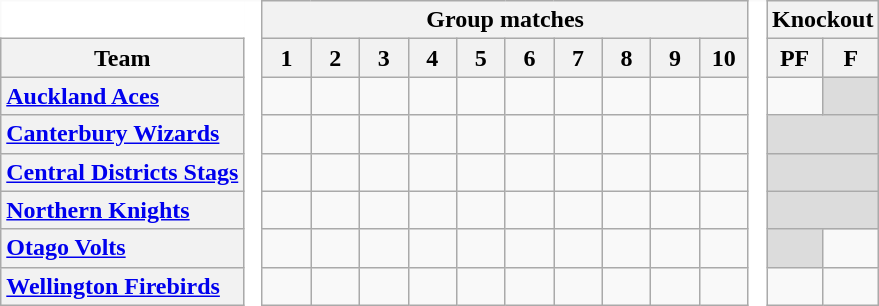<table class="wikitable" style="border:none">
<tr>
<td style="background:white; border:none"></td>
<td rowspan="8"  style="width:5px;; border:none; background:white;"></td>
<th colspan="10"><span>Group matches</span></th>
<td rowspan="8" style="width:5px;; border:none; background:white;"></td>
<th colspan="2"><span>Knockout</span></th>
</tr>
<tr>
<th style="vertical-align:center;">Team</th>
<th width=25>1</th>
<th width=25>2</th>
<th width=25>3</th>
<th width=25>4</th>
<th width=25>5</th>
<th width=25>6</th>
<th width=25>7</th>
<th width=25>8</th>
<th width=25>9</th>
<th width=25>10</th>
<th width=25><span>PF</span></th>
<th width=25><span>F</span></th>
</tr>
<tr>
<th style="text-align:left;"><a href='#'>Auckland Aces</a></th>
<td></td>
<td></td>
<td></td>
<td></td>
<td></td>
<td></td>
<td></td>
<td></td>
<td></td>
<td></td>
<td></td>
<td style="background:#dcdcdc;"></td>
</tr>
<tr>
<th style="text-align:left;"><a href='#'>Canterbury Wizards</a></th>
<td></td>
<td></td>
<td></td>
<td></td>
<td></td>
<td></td>
<td></td>
<td></td>
<td></td>
<td></td>
<td colspan="2" style="background:#dcdcdc;"></td>
</tr>
<tr>
<th style="text-align:left;"><a href='#'>Central Districts Stags</a></th>
<td></td>
<td></td>
<td></td>
<td></td>
<td></td>
<td></td>
<td></td>
<td></td>
<td></td>
<td></td>
<td colspan="2" style="background:#dcdcdc;"></td>
</tr>
<tr>
<th style="text-align:left;"><a href='#'>Northern Knights</a></th>
<td></td>
<td></td>
<td></td>
<td></td>
<td></td>
<td></td>
<td></td>
<td></td>
<td></td>
<td></td>
<td colspan="2" style="background:#dcdcdc;"></td>
</tr>
<tr>
<th style="text-align:left;"><a href='#'>Otago Volts</a></th>
<td></td>
<td></td>
<td></td>
<td></td>
<td></td>
<td></td>
<td></td>
<td></td>
<td></td>
<td></td>
<td style="background:#dcdcdc;"></td>
<td></td>
</tr>
<tr>
<th style="text-align:left;"><a href='#'>Wellington Firebirds</a></th>
<td></td>
<td></td>
<td></td>
<td></td>
<td></td>
<td></td>
<td></td>
<td></td>
<td></td>
<td></td>
<td></td>
<td></td>
</tr>
</table>
